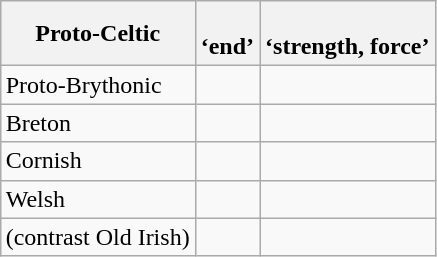<table class="wikitable" style="margin-left: 1.6em">
<tr>
<th>Proto-Celtic</th>
<th><br><span>‘end’</span></th>
<th><br><span>‘strength, force’</span></th>
</tr>
<tr>
<td>Proto-Brythonic</td>
<td></td>
<td></td>
</tr>
<tr>
<td>Breton</td>
<td></td>
<td></td>
</tr>
<tr>
<td>Cornish</td>
<td></td>
<td></td>
</tr>
<tr>
<td>Welsh</td>
<td></td>
<td></td>
</tr>
<tr>
<td>(contrast Old Irish)</td>
<td></td>
<td></td>
</tr>
</table>
